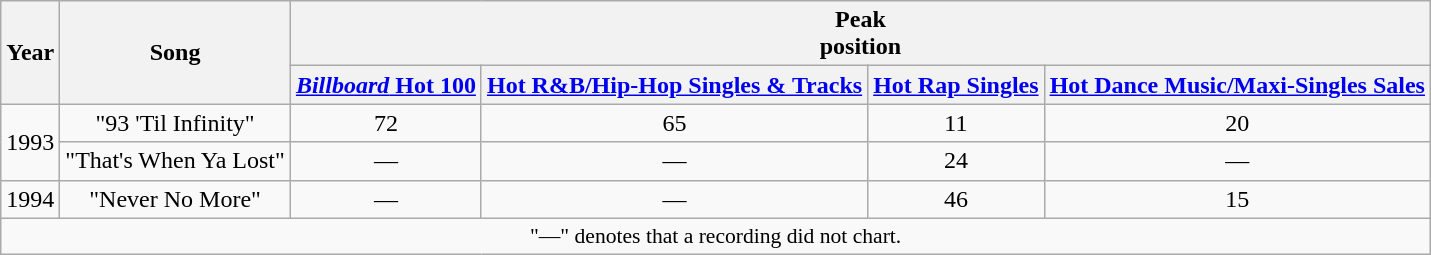<table class="wikitable" style="text-align:center;">
<tr>
<th rowspan="2">Year</th>
<th rowspan="2">Song</th>
<th colspan="4">Peak<br>position</th>
</tr>
<tr>
<th><a href='#'><em>Billboard</em> Hot 100</a></th>
<th><a href='#'>Hot R&B/Hip-Hop Singles & Tracks</a></th>
<th><a href='#'>Hot Rap Singles</a></th>
<th><a href='#'>Hot Dance Music/Maxi-Singles Sales</a></th>
</tr>
<tr>
<td rowspan="2">1993</td>
<td>"93 'Til Infinity"</td>
<td>72</td>
<td>65</td>
<td>11</td>
<td>20</td>
</tr>
<tr>
<td>"That's When Ya Lost"</td>
<td>—</td>
<td>—</td>
<td>24</td>
<td>—</td>
</tr>
<tr>
<td>1994</td>
<td>"Never No More"</td>
<td>—</td>
<td>—</td>
<td>46</td>
<td>15</td>
</tr>
<tr>
<td colspan="14" style="font-size:90%">"—" denotes that a recording did not chart.</td>
</tr>
</table>
